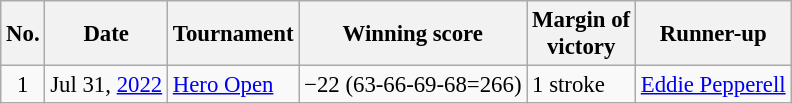<table class="wikitable" style="font-size:95%;">
<tr>
<th>No.</th>
<th>Date</th>
<th>Tournament</th>
<th>Winning score</th>
<th>Margin of<br>victory</th>
<th>Runner-up</th>
</tr>
<tr>
<td align=center>1</td>
<td align=right>Jul 31, <a href='#'>2022</a></td>
<td><a href='#'>Hero Open</a></td>
<td>−22 (63-66-69-68=266)</td>
<td>1 stroke</td>
<td> <a href='#'>Eddie Pepperell</a></td>
</tr>
</table>
